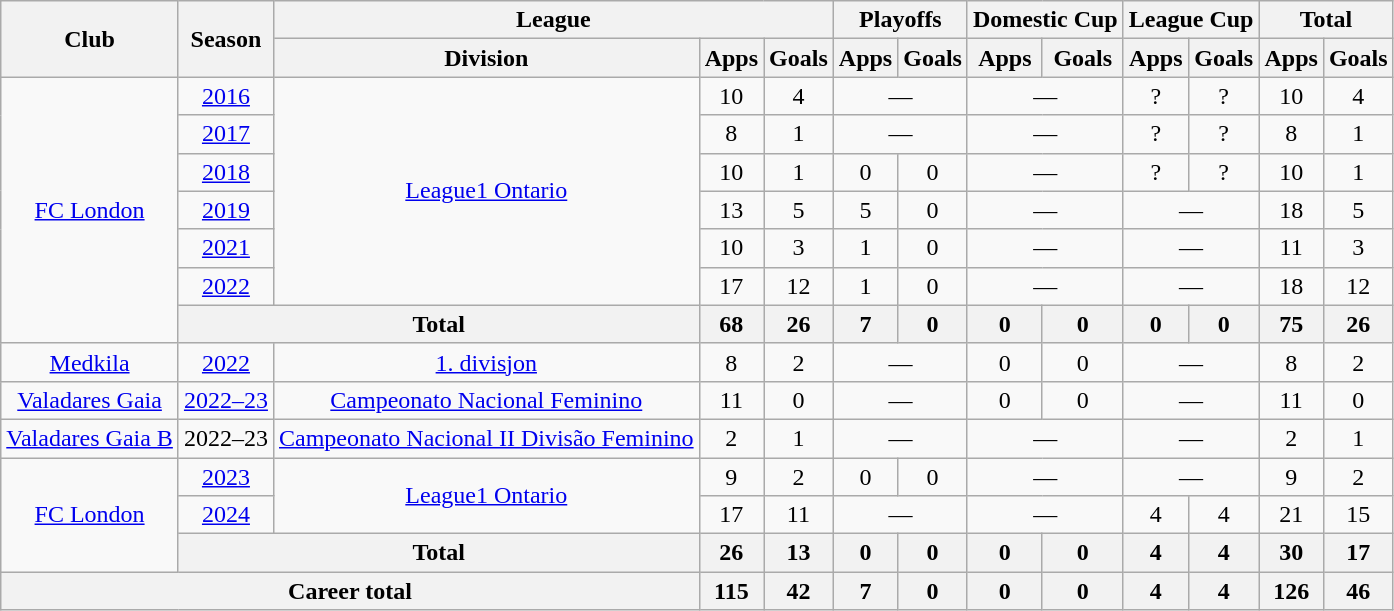<table class="wikitable" style="text-align: center;">
<tr>
<th rowspan="2">Club</th>
<th rowspan="2">Season</th>
<th colspan="3">League</th>
<th colspan="2">Playoffs</th>
<th colspan="2">Domestic Cup</th>
<th colspan="2">League Cup</th>
<th colspan="2">Total</th>
</tr>
<tr>
<th>Division</th>
<th>Apps</th>
<th>Goals</th>
<th>Apps</th>
<th>Goals</th>
<th>Apps</th>
<th>Goals</th>
<th>Apps</th>
<th>Goals</th>
<th>Apps</th>
<th>Goals</th>
</tr>
<tr>
<td rowspan="7"><a href='#'>FC London</a></td>
<td><a href='#'>2016</a></td>
<td rowspan="6"><a href='#'>League1 Ontario</a></td>
<td>10</td>
<td>4</td>
<td colspan="2">—</td>
<td colspan="2">—</td>
<td>?</td>
<td>?</td>
<td>10</td>
<td>4</td>
</tr>
<tr>
<td><a href='#'>2017</a></td>
<td>8</td>
<td>1</td>
<td colspan="2">—</td>
<td colspan="2">—</td>
<td>?</td>
<td>?</td>
<td>8</td>
<td>1</td>
</tr>
<tr>
<td><a href='#'>2018</a></td>
<td>10</td>
<td>1</td>
<td>0</td>
<td>0</td>
<td colspan="2">—</td>
<td>?</td>
<td>?</td>
<td>10</td>
<td>1</td>
</tr>
<tr>
<td><a href='#'>2019</a></td>
<td>13</td>
<td>5</td>
<td>5</td>
<td>0</td>
<td colspan="2">—</td>
<td colspan="2">—</td>
<td>18</td>
<td>5</td>
</tr>
<tr>
<td><a href='#'>2021</a></td>
<td>10</td>
<td>3</td>
<td>1</td>
<td>0</td>
<td colspan="2">—</td>
<td colspan="2">—</td>
<td>11</td>
<td>3</td>
</tr>
<tr>
<td><a href='#'>2022</a></td>
<td>17</td>
<td>12</td>
<td>1</td>
<td>0</td>
<td colspan="2">—</td>
<td colspan="2">—</td>
<td>18</td>
<td>12</td>
</tr>
<tr>
<th colspan="2">Total</th>
<th>68</th>
<th>26</th>
<th>7</th>
<th>0</th>
<th>0</th>
<th>0</th>
<th>0</th>
<th>0</th>
<th>75</th>
<th>26</th>
</tr>
<tr>
<td><a href='#'>Medkila</a></td>
<td><a href='#'>2022</a></td>
<td><a href='#'>1. divisjon</a></td>
<td>8</td>
<td>2</td>
<td colspan="2">—</td>
<td>0</td>
<td>0</td>
<td colspan="2">—</td>
<td>8</td>
<td>2</td>
</tr>
<tr>
<td><a href='#'>Valadares Gaia</a></td>
<td><a href='#'>2022–23</a></td>
<td><a href='#'>Campeonato Nacional Feminino</a></td>
<td>11</td>
<td>0</td>
<td colspan="2">—</td>
<td>0</td>
<td>0</td>
<td colspan="2">—</td>
<td>11</td>
<td>0</td>
</tr>
<tr>
<td><a href='#'>Valadares Gaia B</a></td>
<td>2022–23</td>
<td><a href='#'>Campeonato Nacional II Divisão Feminino</a></td>
<td>2</td>
<td>1</td>
<td colspan="2">—</td>
<td colspan="2">—</td>
<td colspan="2">—</td>
<td>2</td>
<td>1</td>
</tr>
<tr>
<td rowspan=3><a href='#'>FC London</a></td>
<td><a href='#'>2023</a></td>
<td rowspan=2><a href='#'>League1 Ontario</a></td>
<td>9</td>
<td>2</td>
<td>0</td>
<td>0</td>
<td colspan="2">—</td>
<td colspan="2">—</td>
<td>9</td>
<td>2</td>
</tr>
<tr>
<td><a href='#'>2024</a></td>
<td>17</td>
<td>11</td>
<td colspan="2">—</td>
<td colspan="2">—</td>
<td>4</td>
<td>4</td>
<td>21</td>
<td>15</td>
</tr>
<tr>
<th colspan="2">Total</th>
<th>26</th>
<th>13</th>
<th>0</th>
<th>0</th>
<th>0</th>
<th>0</th>
<th>4</th>
<th>4</th>
<th>30</th>
<th>17</th>
</tr>
<tr>
<th colspan="3">Career total</th>
<th>115</th>
<th>42</th>
<th>7</th>
<th>0</th>
<th>0</th>
<th>0</th>
<th>4</th>
<th>4</th>
<th>126</th>
<th>46</th>
</tr>
</table>
